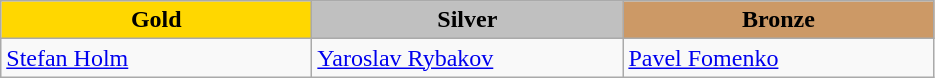<table class="wikitable" style="text-align:left">
<tr align="center">
<td width=200 bgcolor=gold><strong>Gold</strong></td>
<td width=200 bgcolor=silver><strong>Silver</strong></td>
<td width=200 bgcolor=CC9966><strong>Bronze</strong></td>
</tr>
<tr>
<td><a href='#'>Stefan Holm</a><br><em></em></td>
<td><a href='#'>Yaroslav Rybakov</a><br><em></em></td>
<td><a href='#'>Pavel Fomenko</a><br><em></em></td>
</tr>
</table>
